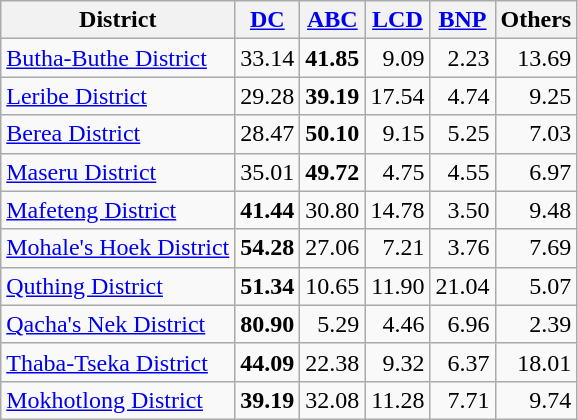<table class="wikitable sortable" style=text-align:right>
<tr>
<th>District</th>
<th><a href='#'>DC</a></th>
<th><a href='#'>ABC</a></th>
<th><a href='#'>LCD</a></th>
<th><a href='#'>BNP</a></th>
<th>Others</th>
</tr>
<tr>
<td align=left><a href='#'>Butha-Buthe District</a></td>
<td>33.14</td>
<td><strong>41.85</strong></td>
<td>9.09</td>
<td>2.23</td>
<td>13.69</td>
</tr>
<tr>
<td align=left><a href='#'>Leribe District</a></td>
<td>29.28</td>
<td><strong>39.19</strong></td>
<td>17.54</td>
<td>4.74</td>
<td>9.25</td>
</tr>
<tr>
<td align=left><a href='#'>Berea District</a></td>
<td>28.47</td>
<td><strong>50.10</strong></td>
<td>9.15</td>
<td>5.25</td>
<td>7.03</td>
</tr>
<tr>
<td align=left><a href='#'>Maseru District</a></td>
<td>35.01</td>
<td><strong>49.72</strong></td>
<td>4.75</td>
<td>4.55</td>
<td>6.97</td>
</tr>
<tr>
<td align=left><a href='#'>Mafeteng District</a></td>
<td><strong>41.44</strong></td>
<td>30.80</td>
<td>14.78</td>
<td>3.50</td>
<td>9.48</td>
</tr>
<tr>
<td align=left><a href='#'>Mohale's Hoek District</a></td>
<td><strong>54.28</strong></td>
<td>27.06</td>
<td>7.21</td>
<td>3.76</td>
<td>7.69</td>
</tr>
<tr>
<td align=left><a href='#'>Quthing District</a></td>
<td><strong>51.34</strong></td>
<td>10.65</td>
<td>11.90</td>
<td>21.04</td>
<td>5.07</td>
</tr>
<tr>
<td align=left><a href='#'>Qacha's Nek District</a></td>
<td><strong>80.90</strong></td>
<td>5.29</td>
<td>4.46</td>
<td>6.96</td>
<td>2.39</td>
</tr>
<tr>
<td align=left><a href='#'>Thaba-Tseka District</a></td>
<td><strong>44.09</strong></td>
<td>22.38</td>
<td>9.32</td>
<td>6.37</td>
<td>18.01</td>
</tr>
<tr>
<td align=left><a href='#'>Mokhotlong District</a></td>
<td><strong>39.19</strong></td>
<td>32.08</td>
<td>11.28</td>
<td>7.71</td>
<td>9.74</td>
</tr>
</table>
